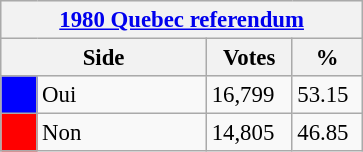<table class="wikitable" style="font-size: 95%; clear:both">
<tr style="background-color:#E9E9E9">
<th colspan=4><a href='#'>1980 Quebec referendum</a></th>
</tr>
<tr style="background-color:#E9E9E9">
<th colspan=2 style="width: 130px">Side</th>
<th style="width: 50px">Votes</th>
<th style="width: 40px">%</th>
</tr>
<tr>
<td bgcolor="blue"></td>
<td>Oui</td>
<td>16,799</td>
<td>53.15</td>
</tr>
<tr>
<td bgcolor="red"></td>
<td>Non</td>
<td>14,805</td>
<td>46.85</td>
</tr>
</table>
